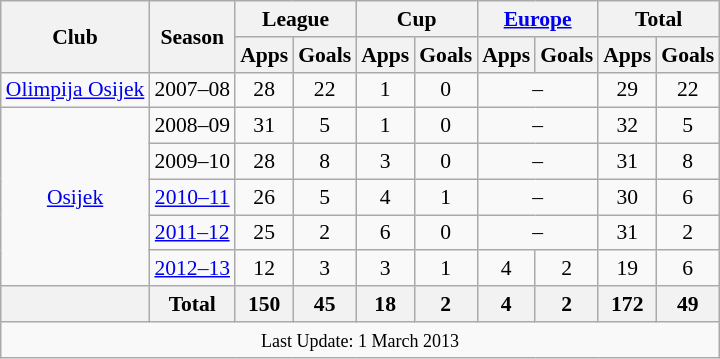<table class="wikitable" style="font-size:90%; text-align: center">
<tr>
<th rowspan="2">Club</th>
<th rowspan="2">Season</th>
<th colspan="2">League</th>
<th colspan="2">Cup</th>
<th colspan="2"><a href='#'>Europe</a></th>
<th colspan="2">Total</th>
</tr>
<tr>
<th>Apps</th>
<th>Goals</th>
<th>Apps</th>
<th>Goals</th>
<th>Apps</th>
<th>Goals</th>
<th>Apps</th>
<th>Goals</th>
</tr>
<tr>
<td rowspan="1" valign="center"><a href='#'>Olimpija Osijek</a></td>
<td>2007–08</td>
<td>28</td>
<td>22</td>
<td>1</td>
<td>0</td>
<td colspan="2">–</td>
<td>29</td>
<td>22</td>
</tr>
<tr>
<td rowspan="5" valign="center"><a href='#'>Osijek</a></td>
<td>2008–09</td>
<td>31</td>
<td>5</td>
<td>1</td>
<td>0</td>
<td colspan="2">–</td>
<td>32</td>
<td>5</td>
</tr>
<tr>
<td>2009–10</td>
<td>28</td>
<td>8</td>
<td>3</td>
<td>0</td>
<td colspan="2">–</td>
<td>31</td>
<td>8</td>
</tr>
<tr>
<td><a href='#'>2010–11</a></td>
<td>26</td>
<td>5</td>
<td>4</td>
<td>1</td>
<td colspan="2">–</td>
<td>30</td>
<td>6</td>
</tr>
<tr>
<td><a href='#'>2011–12</a></td>
<td>25</td>
<td>2</td>
<td>6</td>
<td>0</td>
<td colspan="2">–</td>
<td>31</td>
<td>2</td>
</tr>
<tr>
<td><a href='#'>2012–13</a></td>
<td>12</td>
<td>3</td>
<td>3</td>
<td>1</td>
<td>4</td>
<td>2</td>
<td>19</td>
<td>6</td>
</tr>
<tr>
<th></th>
<th>Total</th>
<th>150</th>
<th>45</th>
<th>18</th>
<th>2</th>
<th>4</th>
<th>2</th>
<th>172</th>
<th>49</th>
</tr>
<tr>
<td colspan="10"><small>Last Update: 1 March 2013</small></td>
</tr>
</table>
